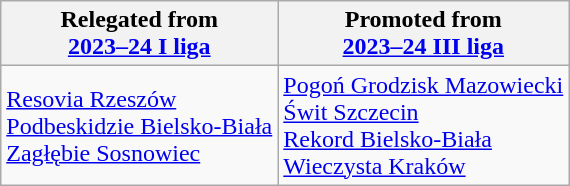<table class="wikitable">
<tr>
<th>Relegated from<br><a href='#'>2023–24 I liga</a></th>
<th>Promoted from<br><a href='#'>2023–24 III liga</a></th>
</tr>
<tr>
<td> <a href='#'>Resovia Rzeszów</a> <br> <a href='#'>Podbeskidzie Bielsko-Biała</a> <br> <a href='#'>Zagłębie Sosnowiec</a> </td>
<td> <a href='#'>Pogoń Grodzisk Mazowiecki</a> <br> <a href='#'>Świt Szczecin</a> <br> <a href='#'>Rekord Bielsko-Biała</a> <br> <a href='#'>Wieczysta Kraków</a> </td>
</tr>
</table>
